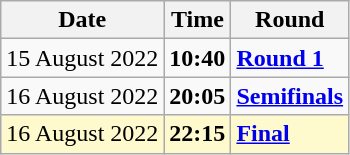<table class="wikitable">
<tr>
<th>Date</th>
<th>Time</th>
<th>Round</th>
</tr>
<tr>
<td>15 August 2022</td>
<td><strong>10:40</strong></td>
<td><strong><a href='#'>Round 1</a></strong></td>
</tr>
<tr>
<td>16 August 2022</td>
<td><strong>20:05</strong></td>
<td><strong><a href='#'>Semifinals</a></strong></td>
</tr>
<tr style=background:lemonchiffon>
<td>16 August 2022</td>
<td><strong>22:15</strong></td>
<td><strong><a href='#'>Final</a></strong></td>
</tr>
</table>
